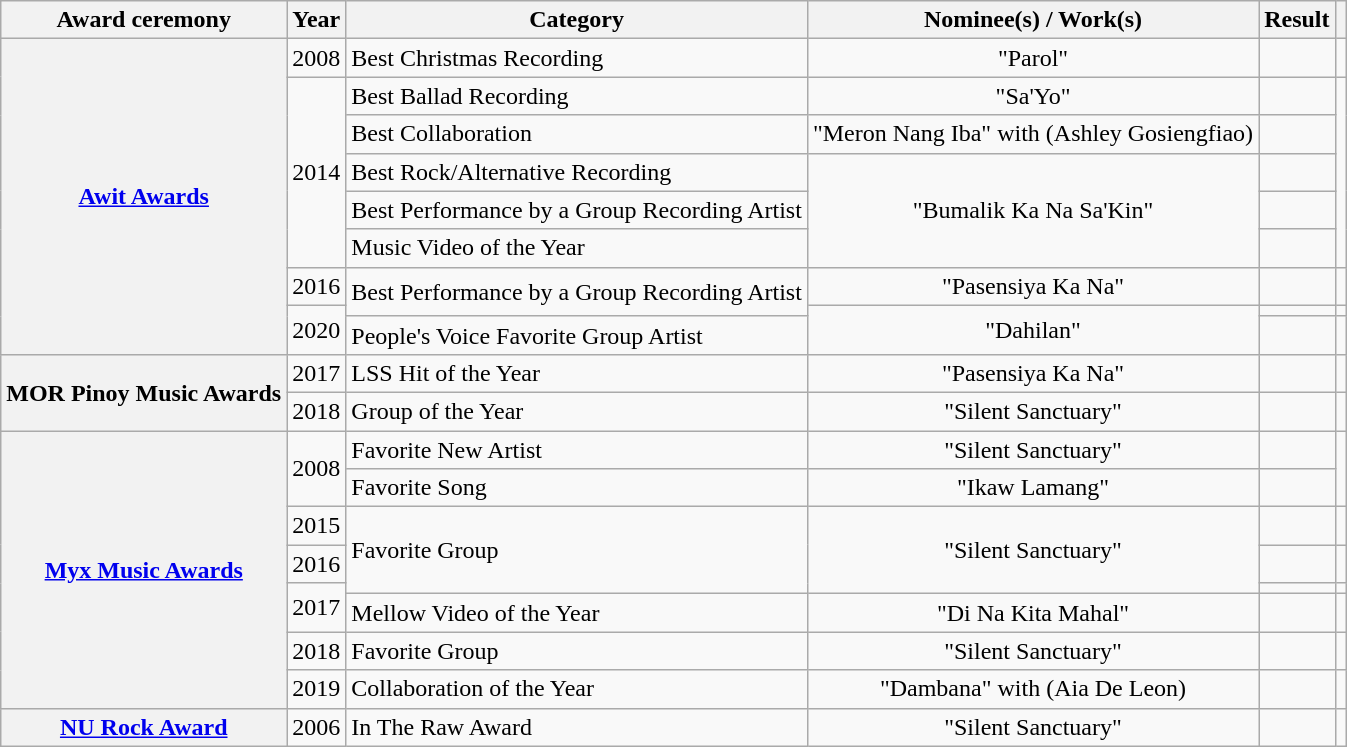<table class="wikitable sortable">
<tr>
<th>Award ceremony</th>
<th>Year</th>
<th>Category</th>
<th>Nominee(s) / Work(s)</th>
<th>Result</th>
<th></th>
</tr>
<tr>
<th rowspan="9"><a href='#'>Awit Awards</a></th>
<td>2008</td>
<td>Best Christmas Recording</td>
<td align=center>"Parol"</td>
<td></td>
<td></td>
</tr>
<tr>
<td rowspan="5">2014</td>
<td>Best Ballad Recording</td>
<td align=center>"Sa'Yo"</td>
<td></td>
<td align=center rowspan="5"></td>
</tr>
<tr>
<td>Best Collaboration</td>
<td align=center>"Meron Nang Iba" with (Ashley Gosiengfiao)</td>
<td></td>
</tr>
<tr>
<td>Best Rock/Alternative Recording</td>
<td align=center rowspan="3">"Bumalik Ka Na Sa'Kin"</td>
<td></td>
</tr>
<tr>
<td>Best Performance by a Group Recording Artist</td>
<td></td>
</tr>
<tr>
<td>Music Video of the Year</td>
<td></td>
</tr>
<tr>
<td>2016</td>
<td rowspan="2">Best Performance by a Group Recording Artist</td>
<td align=center>"Pasensiya Ka Na"</td>
<td></td>
<td></td>
</tr>
<tr>
<td rowspan="2">2020</td>
<td align=center rowspan="2">"Dahilan"</td>
<td></td>
<td></td>
</tr>
<tr>
<td>People's Voice Favorite Group Artist</td>
<td></td>
<td></td>
</tr>
<tr>
<th rowspan="2">MOR Pinoy Music Awards</th>
<td>2017</td>
<td>LSS Hit of the Year</td>
<td align=center>"Pasensiya Ka Na"</td>
<td></td>
<td align=center></td>
</tr>
<tr>
<td>2018</td>
<td>Group of the Year</td>
<td align=center>"Silent Sanctuary"</td>
<td></td>
<td></td>
</tr>
<tr>
<th rowspan="8"><a href='#'>Myx Music Awards</a></th>
<td rowspan="2">2008</td>
<td>Favorite New Artist</td>
<td align=center>"Silent Sanctuary"</td>
<td></td>
<td rowspan="2" align=center></td>
</tr>
<tr>
<td>Favorite Song</td>
<td align=center>"Ikaw Lamang"</td>
<td></td>
</tr>
<tr>
<td>2015</td>
<td rowspan="3">Favorite Group</td>
<td align=center rowspan="3">"Silent Sanctuary"</td>
<td></td>
<td></td>
</tr>
<tr>
<td>2016</td>
<td></td>
<td></td>
</tr>
<tr>
<td rowspan="2">2017</td>
<td></td>
<td></td>
</tr>
<tr>
<td>Mellow Video of the Year</td>
<td align=center>"Di Na Kita Mahal"</td>
<td></td>
<td></td>
</tr>
<tr>
<td>2018</td>
<td>Favorite Group</td>
<td align=center>"Silent Sanctuary"</td>
<td></td>
<td></td>
</tr>
<tr>
<td>2019</td>
<td>Collaboration of the Year</td>
<td align=center>"Dambana" with (Aia De Leon)</td>
<td></td>
<td></td>
</tr>
<tr>
<th><a href='#'>NU Rock Award</a></th>
<td>2006</td>
<td>In The Raw Award</td>
<td align=center>"Silent Sanctuary"</td>
<td></td>
<td></td>
</tr>
</table>
